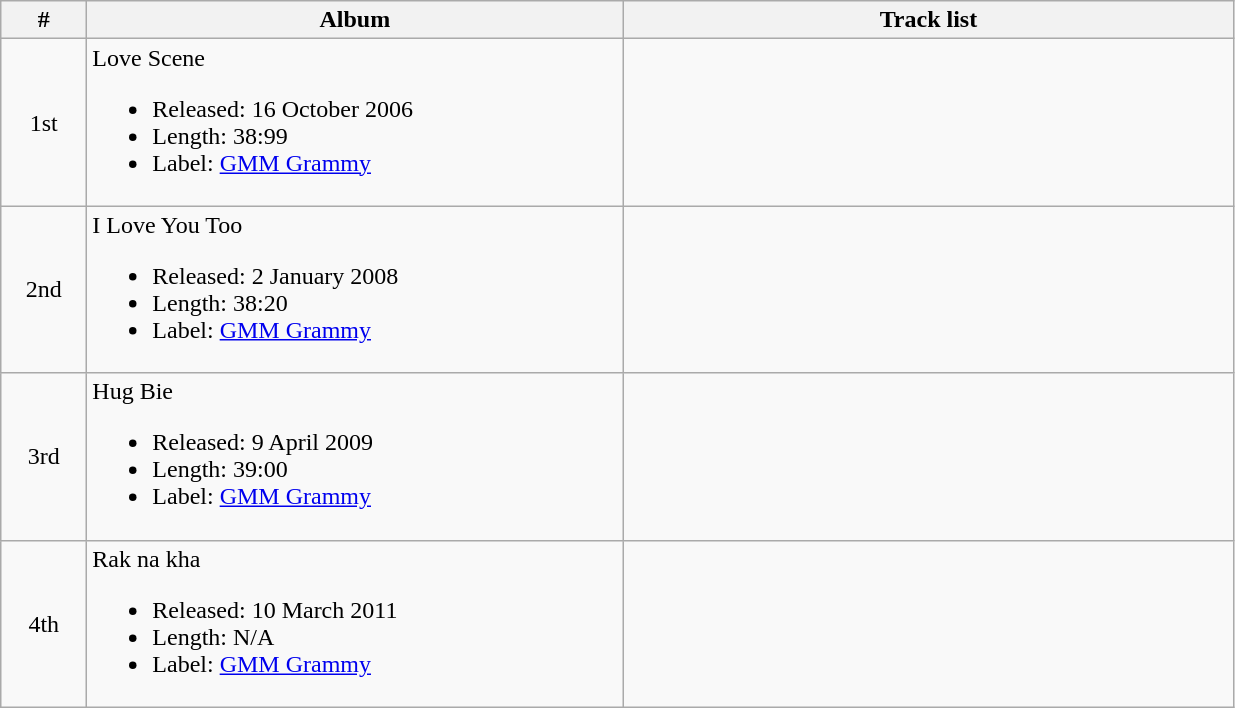<table class="wikitable">
<tr>
<th style=" width:50px;">#</th>
<th style=" width:350px;">Album</th>
<th style=" width:400px;">Track list</th>
</tr>
<tr>
<td style="text-align:center;">1st</td>
<td>Love Scene<br><ul><li>Released: 16 October 2006</li><li>Length: 38:99</li><li>Label: <a href='#'>GMM Grammy</a></li></ul></td>
<td></td>
</tr>
<tr>
<td style="text-align:center;">2nd</td>
<td>I Love You Too<br><ul><li>Released: 2 January 2008</li><li>Length: 38:20</li><li>Label: <a href='#'>GMM Grammy</a></li></ul></td>
<td></td>
</tr>
<tr>
<td style="text-align:center;">3rd</td>
<td>Hug Bie<br><ul><li>Released: 9 April 2009</li><li>Length: 39:00</li><li>Label: <a href='#'>GMM Grammy</a></li></ul></td>
<td></td>
</tr>
<tr>
<td style="text-align:center;">4th</td>
<td>Rak na kha<br><ul><li>Released: 10 March 2011</li><li>Length: N/A</li><li>Label: <a href='#'>GMM Grammy</a></li></ul></td>
<td></td>
</tr>
</table>
